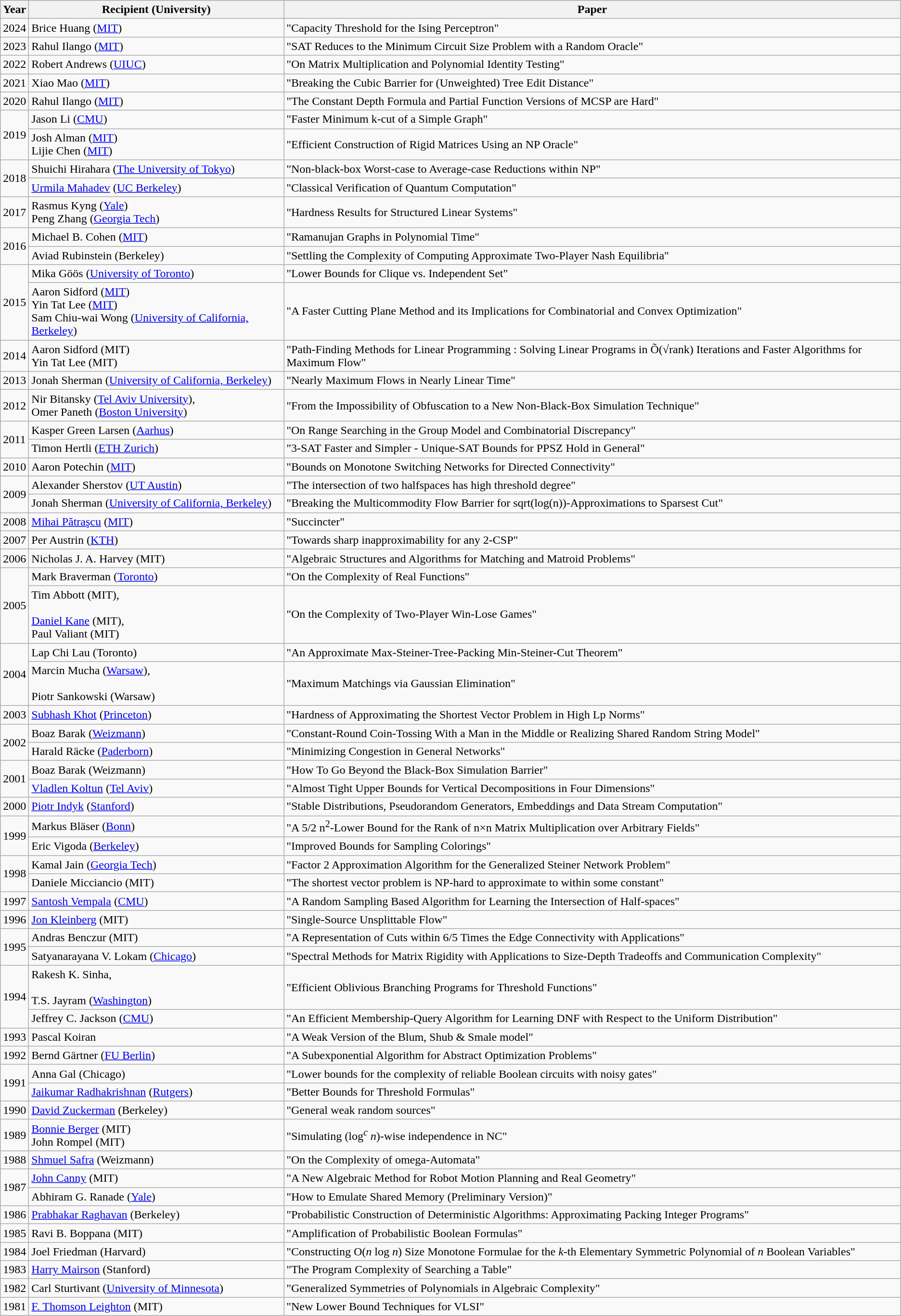<table class="wikitable">
<tr>
<th>Year</th>
<th>Recipient (University)</th>
<th>Paper</th>
</tr>
<tr>
<td>2024</td>
<td>Brice Huang (<a href='#'>MIT</a>)</td>
<td>"Capacity Threshold for the Ising Perceptron"</td>
</tr>
<tr>
<td>2023</td>
<td>Rahul Ilango (<a href='#'>MIT</a>)</td>
<td>"SAT Reduces to the Minimum Circuit Size Problem with a Random Oracle"</td>
</tr>
<tr>
<td>2022</td>
<td>Robert Andrews (<a href='#'>UIUC</a>)</td>
<td>"On Matrix Multiplication and Polynomial Identity Testing"</td>
</tr>
<tr>
<td>2021</td>
<td>Xiao Mao (<a href='#'>MIT</a>)</td>
<td>"Breaking the Cubic Barrier for (Unweighted) Tree Edit Distance"</td>
</tr>
<tr>
<td>2020</td>
<td>Rahul Ilango (<a href='#'>MIT</a>)</td>
<td>"The Constant Depth Formula and Partial Function Versions of MCSP are Hard"</td>
</tr>
<tr>
<td rowspan="2">2019</td>
<td>Jason Li  (<a href='#'>CMU</a>)</td>
<td>"Faster Minimum k-cut of a Simple Graph"</td>
</tr>
<tr>
<td>Josh Alman (<a href='#'>MIT</a>) <br> Lijie Chen (<a href='#'>MIT</a>)</td>
<td>"Efficient Construction of Rigid Matrices Using an NP Oracle"</td>
</tr>
<tr>
<td rowspan="2">2018</td>
<td>Shuichi Hirahara  (<a href='#'>The University of Tokyo</a>)</td>
<td>"Non-black-box Worst-case to Average-case Reductions within NP"</td>
</tr>
<tr>
<td><a href='#'>Urmila Mahadev</a>  (<a href='#'>UC Berkeley</a>)</td>
<td>"Classical Verification of Quantum Computation"</td>
</tr>
<tr>
<td>2017</td>
<td>Rasmus Kyng  (<a href='#'>Yale</a>) <br> Peng Zhang (<a href='#'>Georgia Tech</a>)</td>
<td>"Hardness Results for Structured Linear Systems"</td>
</tr>
<tr>
<td rowspan="2">2016</td>
<td>Michael B. Cohen (<a href='#'>MIT</a>)</td>
<td>"Ramanujan Graphs in Polynomial Time"</td>
</tr>
<tr>
<td>Aviad Rubinstein (Berkeley)</td>
<td>"Settling the Complexity of Computing Approximate Two-Player Nash Equilibria"</td>
</tr>
<tr>
<td rowspan="2">2015</td>
<td>Mika Göös (<a href='#'>University of Toronto</a>)</td>
<td>"Lower Bounds for Clique vs. Independent Set"</td>
</tr>
<tr>
<td>Aaron Sidford (<a href='#'>MIT</a>)<br>Yin Tat Lee (<a href='#'>MIT</a>)<br>Sam Chiu-wai Wong (<a href='#'>University of California, Berkeley</a>)</td>
<td>"A Faster Cutting Plane Method and its Implications for Combinatorial and Convex Optimization"</td>
</tr>
<tr>
<td>2014</td>
<td>Aaron Sidford (MIT)<br>Yin Tat Lee (MIT)</td>
<td>"Path-Finding Methods for Linear Programming : Solving Linear Programs in Õ(√rank) Iterations and Faster Algorithms for Maximum Flow"</td>
</tr>
<tr>
<td>2013</td>
<td>Jonah Sherman (<a href='#'>University of California, Berkeley</a>)</td>
<td>"Nearly Maximum Flows in Nearly Linear Time" </td>
</tr>
<tr>
<td>2012</td>
<td>Nir Bitansky (<a href='#'>Tel Aviv University</a>),<br>Omer Paneth (<a href='#'>Boston University</a>)</td>
<td>"From the Impossibility of Obfuscation to a New Non-Black-Box Simulation Technique"</td>
</tr>
<tr>
<td rowspan="2">2011</td>
<td>Kasper Green Larsen (<a href='#'>Aarhus</a>)</td>
<td>"On Range Searching in the Group Model and Combinatorial Discrepancy"</td>
</tr>
<tr>
<td>Timon Hertli (<a href='#'>ETH Zurich</a>)</td>
<td>"3-SAT Faster and Simpler - Unique-SAT Bounds for PPSZ Hold in General"</td>
</tr>
<tr>
<td>2010</td>
<td>Aaron Potechin (<a href='#'>MIT</a>)</td>
<td>"Bounds on Monotone Switching Networks for Directed Connectivity"</td>
</tr>
<tr>
<td rowspan="2">2009</td>
<td>Alexander Sherstov (<a href='#'>UT Austin</a>)</td>
<td>"The intersection of two halfspaces has high threshold degree"</td>
</tr>
<tr>
<td>Jonah Sherman (<a href='#'>University of California, Berkeley</a>)</td>
<td>"Breaking the Multicommodity Flow Barrier for sqrt(log(n))-Approximations to Sparsest Cut"</td>
</tr>
<tr>
<td>2008</td>
<td><a href='#'>Mihai Pătraşcu</a> (<a href='#'>MIT</a>)</td>
<td>"Succincter"</td>
</tr>
<tr>
<td>2007</td>
<td>Per Austrin (<a href='#'>KTH</a>)</td>
<td>"Towards sharp inapproximability for any 2-CSP"</td>
</tr>
<tr>
<td>2006</td>
<td>Nicholas J. A. Harvey (MIT)</td>
<td>"Algebraic Structures and Algorithms for Matching and Matroid Problems"</td>
</tr>
<tr>
<td rowspan="2">2005</td>
<td>Mark Braverman (<a href='#'>Toronto</a>)</td>
<td>"On the Complexity of Real Functions"</td>
</tr>
<tr>
<td>Tim Abbott (MIT),<br><br><a href='#'>Daniel Kane</a> (MIT),<br>
Paul Valiant (MIT)</td>
<td>"On the Complexity of Two-Player Win-Lose Games"</td>
</tr>
<tr>
<td rowspan="2">2004</td>
<td>Lap Chi Lau (Toronto)</td>
<td>"An Approximate Max-Steiner-Tree-Packing Min-Steiner-Cut Theorem"</td>
</tr>
<tr>
<td>Marcin Mucha (<a href='#'>Warsaw</a>),<br><br>Piotr Sankowski (Warsaw)</td>
<td>"Maximum Matchings via Gaussian Elimination"</td>
</tr>
<tr>
<td>2003</td>
<td><a href='#'>Subhash Khot</a> (<a href='#'>Princeton</a>)</td>
<td>"Hardness of Approximating the Shortest Vector Problem in High Lp Norms"</td>
</tr>
<tr>
<td rowspan="2">2002</td>
<td>Boaz Barak (<a href='#'>Weizmann</a>)</td>
<td>"Constant-Round Coin-Tossing With a Man in the Middle or Realizing Shared Random String Model"</td>
</tr>
<tr>
<td>Harald Räcke (<a href='#'>Paderborn</a>)</td>
<td>"Minimizing Congestion in General Networks"</td>
</tr>
<tr>
<td rowspan="2">2001</td>
<td>Boaz Barak (Weizmann)</td>
<td>"How To Go Beyond the Black-Box Simulation Barrier"</td>
</tr>
<tr>
<td><a href='#'>Vladlen Koltun</a> (<a href='#'>Tel Aviv</a>)</td>
<td>"Almost Tight Upper Bounds for Vertical Decompositions in Four Dimensions"</td>
</tr>
<tr>
<td>2000</td>
<td><a href='#'>Piotr Indyk</a> (<a href='#'>Stanford</a>)</td>
<td>"Stable Distributions, Pseudorandom Generators, Embeddings and Data Stream Computation"</td>
</tr>
<tr>
<td rowspan="2">1999</td>
<td>Markus Bläser (<a href='#'>Bonn</a>)</td>
<td>"A 5/2 n<sup>2</sup>-Lower Bound for the Rank of n×n Matrix Multiplication over Arbitrary Fields"</td>
</tr>
<tr>
<td>Eric Vigoda (<a href='#'>Berkeley</a>)</td>
<td>"Improved Bounds for Sampling Colorings"</td>
</tr>
<tr>
<td rowspan="2">1998</td>
<td>Kamal Jain (<a href='#'>Georgia Tech</a>)</td>
<td>"Factor 2 Approximation Algorithm for the Generalized Steiner Network Problem"</td>
</tr>
<tr>
<td>Daniele Micciancio (MIT)</td>
<td>"The shortest vector problem is NP-hard to approximate to within some constant"</td>
</tr>
<tr>
<td>1997</td>
<td><a href='#'>Santosh Vempala</a> (<a href='#'>CMU</a>)</td>
<td>"A Random Sampling Based Algorithm for Learning the Intersection of Half-spaces"</td>
</tr>
<tr>
<td>1996</td>
<td><a href='#'>Jon Kleinberg</a> (MIT)</td>
<td>"Single-Source Unsplittable Flow"</td>
</tr>
<tr>
<td rowspan="2">1995</td>
<td>Andras Benczur (MIT)</td>
<td>"A Representation of Cuts within 6/5 Times the Edge Connectivity with Applications"</td>
</tr>
<tr>
<td>Satyanarayana V. Lokam (<a href='#'>Chicago</a>)</td>
<td>"Spectral Methods for Matrix Rigidity with Applications to Size-Depth Tradeoffs and Communication Complexity"</td>
</tr>
<tr>
<td rowspan="2">1994</td>
<td>Rakesh K. Sinha, <br><br>T.S. Jayram (<a href='#'>Washington</a>)</td>
<td>"Efficient Oblivious Branching Programs for Threshold Functions"</td>
</tr>
<tr>
<td>Jeffrey C. Jackson (<a href='#'>CMU</a>)</td>
<td>"An Efficient Membership-Query Algorithm for Learning DNF with Respect to the Uniform Distribution"</td>
</tr>
<tr>
<td>1993</td>
<td>Pascal Koiran</td>
<td>"A Weak Version of the Blum, Shub & Smale model"</td>
</tr>
<tr>
<td>1992</td>
<td>Bernd Gärtner (<a href='#'>FU Berlin</a>)</td>
<td>"A Subexponential Algorithm for Abstract Optimization Problems"</td>
</tr>
<tr>
<td rowspan="2">1991</td>
<td>Anna Gal (Chicago)</td>
<td>"Lower bounds for the complexity of reliable Boolean circuits with noisy gates"</td>
</tr>
<tr>
<td><a href='#'>Jaikumar Radhakrishnan</a> (<a href='#'>Rutgers</a>)</td>
<td>"Better Bounds for Threshold Formulas"</td>
</tr>
<tr>
<td>1990</td>
<td><a href='#'>David Zuckerman</a> (Berkeley)</td>
<td>"General weak random sources"</td>
</tr>
<tr>
<td>1989</td>
<td><a href='#'>Bonnie Berger</a> (MIT)<br>John Rompel (MIT)</td>
<td>"Simulating (log<sup><em>c</em></sup> <em>n</em>)-wise independence in NC"</td>
</tr>
<tr>
<td>1988</td>
<td><a href='#'>Shmuel Safra</a> (Weizmann)</td>
<td>"On the Complexity of omega-Automata"</td>
</tr>
<tr>
<td rowspan="2">1987</td>
<td><a href='#'>John Canny</a> (MIT)</td>
<td>"A New Algebraic Method for Robot Motion Planning and Real Geometry"</td>
</tr>
<tr>
<td>Abhiram G. Ranade (<a href='#'>Yale</a>)</td>
<td>"How to Emulate Shared Memory (Preliminary Version)"</td>
</tr>
<tr>
<td>1986</td>
<td><a href='#'>Prabhakar Raghavan</a> (Berkeley)</td>
<td>"Probabilistic Construction of Deterministic Algorithms: Approximating Packing Integer Programs"</td>
</tr>
<tr>
<td>1985</td>
<td>Ravi B. Boppana (MIT)</td>
<td>"Amplification of Probabilistic Boolean Formulas"</td>
</tr>
<tr>
<td>1984</td>
<td>Joel Friedman (Harvard)</td>
<td>"Constructing O(<em>n</em> log <em>n</em>) Size Monotone Formulae for the <em>k</em>-th Elementary Symmetric Polynomial of <em>n</em> Boolean Variables"</td>
</tr>
<tr>
<td>1983</td>
<td><a href='#'>Harry Mairson</a> (Stanford)</td>
<td>"The Program Complexity of Searching a Table"</td>
</tr>
<tr>
<td>1982</td>
<td>Carl Sturtivant (<a href='#'>University of Minnesota</a>)</td>
<td>"Generalized Symmetries of Polynomials in Algebraic Complexity"</td>
</tr>
<tr>
<td>1981</td>
<td><a href='#'>F. Thomson Leighton</a> (MIT)</td>
<td>"New Lower Bound Techniques for VLSI"</td>
</tr>
</table>
